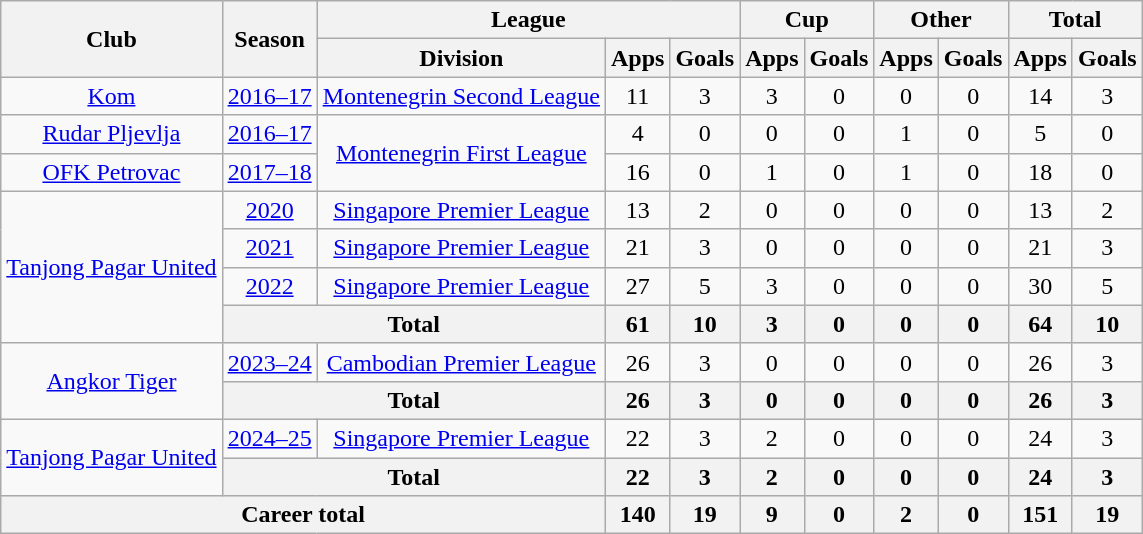<table class="wikitable" style="text-align: center">
<tr>
<th rowspan="2">Club</th>
<th rowspan="2">Season</th>
<th colspan="3">League</th>
<th colspan="2">Cup</th>
<th colspan="2">Other</th>
<th colspan="2">Total</th>
</tr>
<tr>
<th>Division</th>
<th>Apps</th>
<th>Goals</th>
<th>Apps</th>
<th>Goals</th>
<th>Apps</th>
<th>Goals</th>
<th>Apps</th>
<th>Goals</th>
</tr>
<tr>
<td><a href='#'>Kom</a></td>
<td><a href='#'>2016–17</a></td>
<td><a href='#'>Montenegrin Second League</a></td>
<td>11</td>
<td>3</td>
<td>3</td>
<td>0</td>
<td>0</td>
<td>0</td>
<td>14</td>
<td>3</td>
</tr>
<tr>
<td><a href='#'>Rudar Pljevlja</a></td>
<td><a href='#'>2016–17</a></td>
<td rowspan="2"><a href='#'>Montenegrin First League</a></td>
<td>4</td>
<td>0</td>
<td>0</td>
<td>0</td>
<td>1</td>
<td>0</td>
<td>5</td>
<td>0</td>
</tr>
<tr>
<td><a href='#'>OFK Petrovac</a></td>
<td><a href='#'>2017–18</a></td>
<td>16</td>
<td>0</td>
<td>1</td>
<td>0</td>
<td>1</td>
<td>0</td>
<td>18</td>
<td>0</td>
</tr>
<tr>
<td rowspan="4"><a href='#'>Tanjong Pagar United</a></td>
<td><a href='#'>2020</a></td>
<td><a href='#'>Singapore Premier League</a></td>
<td>13</td>
<td>2</td>
<td>0</td>
<td>0</td>
<td>0</td>
<td>0</td>
<td>13</td>
<td>2</td>
</tr>
<tr>
<td><a href='#'>2021</a></td>
<td><a href='#'>Singapore Premier League</a></td>
<td>21</td>
<td>3</td>
<td>0</td>
<td>0</td>
<td>0</td>
<td>0</td>
<td>21</td>
<td>3</td>
</tr>
<tr>
<td><a href='#'>2022</a></td>
<td><a href='#'>Singapore Premier League</a></td>
<td>27</td>
<td>5</td>
<td>3</td>
<td>0</td>
<td>0</td>
<td>0</td>
<td>30</td>
<td>5</td>
</tr>
<tr>
<th colspan=2>Total</th>
<th>61</th>
<th>10</th>
<th>3</th>
<th>0</th>
<th>0</th>
<th>0</th>
<th>64</th>
<th>10</th>
</tr>
<tr>
<td rowspan="2"><a href='#'>Angkor Tiger</a></td>
<td><a href='#'>2023–24</a></td>
<td><a href='#'>Cambodian Premier League</a></td>
<td>26</td>
<td>3</td>
<td>0</td>
<td>0</td>
<td>0</td>
<td>0</td>
<td>26</td>
<td>3</td>
</tr>
<tr>
<th colspan=2>Total</th>
<th>26</th>
<th>3</th>
<th>0</th>
<th>0</th>
<th>0</th>
<th>0</th>
<th>26</th>
<th>3</th>
</tr>
<tr>
<td rowspan="2"><a href='#'>Tanjong Pagar United</a></td>
<td><a href='#'>2024–25</a></td>
<td><a href='#'>Singapore Premier League</a></td>
<td>22</td>
<td>3</td>
<td>2</td>
<td>0</td>
<td>0</td>
<td>0</td>
<td>24</td>
<td>3</td>
</tr>
<tr>
<th colspan=2>Total</th>
<th>22</th>
<th>3</th>
<th>2</th>
<th>0</th>
<th>0</th>
<th>0</th>
<th>24</th>
<th>3</th>
</tr>
<tr>
<th colspan=3>Career total</th>
<th>140</th>
<th>19</th>
<th>9</th>
<th>0</th>
<th>2</th>
<th>0</th>
<th>151</th>
<th>19</th>
</tr>
</table>
